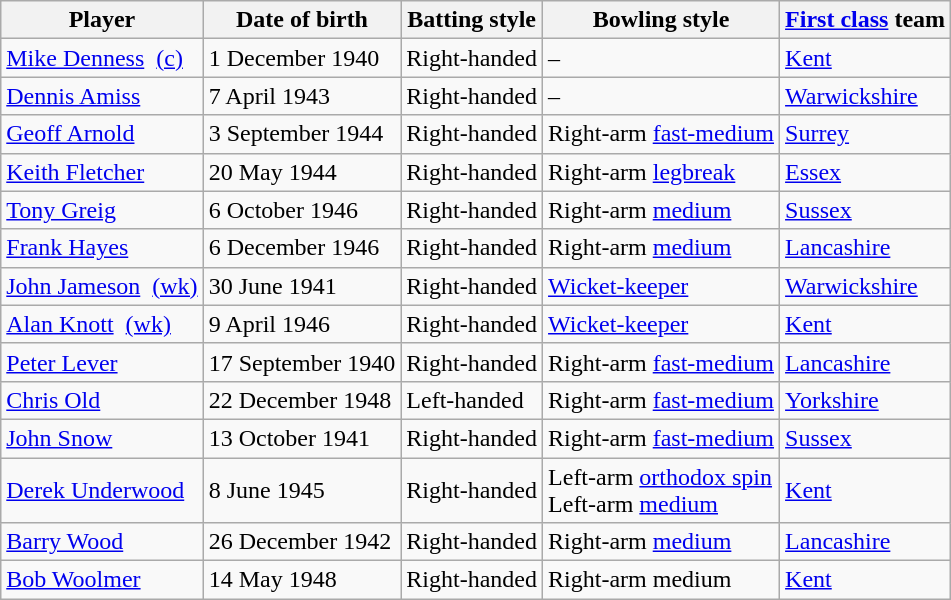<table class="wikitable">
<tr>
<th>Player</th>
<th>Date of birth</th>
<th>Batting style</th>
<th>Bowling style</th>
<th><a href='#'>First class</a> team</th>
</tr>
<tr>
<td><a href='#'>Mike Denness</a>  <a href='#'>(c)</a></td>
<td>1 December 1940</td>
<td>Right-handed</td>
<td>–</td>
<td><a href='#'>Kent</a></td>
</tr>
<tr>
<td><a href='#'>Dennis Amiss</a></td>
<td>7 April 1943</td>
<td>Right-handed</td>
<td>–</td>
<td><a href='#'>Warwickshire</a></td>
</tr>
<tr>
<td><a href='#'>Geoff Arnold</a></td>
<td>3 September 1944</td>
<td>Right-handed</td>
<td>Right-arm <a href='#'>fast-medium</a></td>
<td><a href='#'>Surrey</a></td>
</tr>
<tr>
<td><a href='#'>Keith Fletcher</a></td>
<td>20 May 1944</td>
<td>Right-handed</td>
<td>Right-arm <a href='#'>legbreak</a></td>
<td><a href='#'>Essex</a></td>
</tr>
<tr>
<td><a href='#'>Tony Greig</a></td>
<td>6 October 1946</td>
<td>Right-handed</td>
<td>Right-arm <a href='#'>medium</a></td>
<td><a href='#'>Sussex</a></td>
</tr>
<tr>
<td><a href='#'>Frank Hayes</a></td>
<td>6 December 1946</td>
<td>Right-handed</td>
<td>Right-arm <a href='#'>medium</a></td>
<td><a href='#'>Lancashire</a></td>
</tr>
<tr>
<td><a href='#'>John Jameson</a>  <a href='#'>(wk)</a></td>
<td>30 June 1941</td>
<td>Right-handed</td>
<td><a href='#'>Wicket-keeper</a></td>
<td><a href='#'>Warwickshire</a></td>
</tr>
<tr>
<td><a href='#'>Alan Knott</a>  <a href='#'>(wk)</a></td>
<td>9 April 1946</td>
<td>Right-handed</td>
<td><a href='#'>Wicket-keeper</a></td>
<td><a href='#'>Kent</a></td>
</tr>
<tr>
<td><a href='#'>Peter Lever</a></td>
<td>17 September 1940</td>
<td>Right-handed</td>
<td>Right-arm <a href='#'>fast-medium</a></td>
<td><a href='#'>Lancashire</a></td>
</tr>
<tr>
<td><a href='#'>Chris Old</a></td>
<td>22 December 1948</td>
<td>Left-handed</td>
<td>Right-arm <a href='#'>fast-medium</a></td>
<td><a href='#'>Yorkshire</a></td>
</tr>
<tr>
<td><a href='#'>John Snow</a></td>
<td>13 October 1941</td>
<td>Right-handed</td>
<td>Right-arm <a href='#'>fast-medium</a></td>
<td><a href='#'>Sussex</a></td>
</tr>
<tr>
<td><a href='#'>Derek Underwood</a></td>
<td>8 June 1945</td>
<td>Right-handed</td>
<td>Left-arm <a href='#'>orthodox spin</a><br>Left-arm <a href='#'>medium</a></td>
<td><a href='#'>Kent</a></td>
</tr>
<tr>
<td><a href='#'>Barry Wood</a></td>
<td>26 December 1942</td>
<td>Right-handed</td>
<td>Right-arm <a href='#'>medium</a></td>
<td><a href='#'>Lancashire</a></td>
</tr>
<tr>
<td><a href='#'>Bob Woolmer</a></td>
<td>14 May 1948</td>
<td>Right-handed</td>
<td>Right-arm medium</td>
<td><a href='#'>Kent</a></td>
</tr>
</table>
